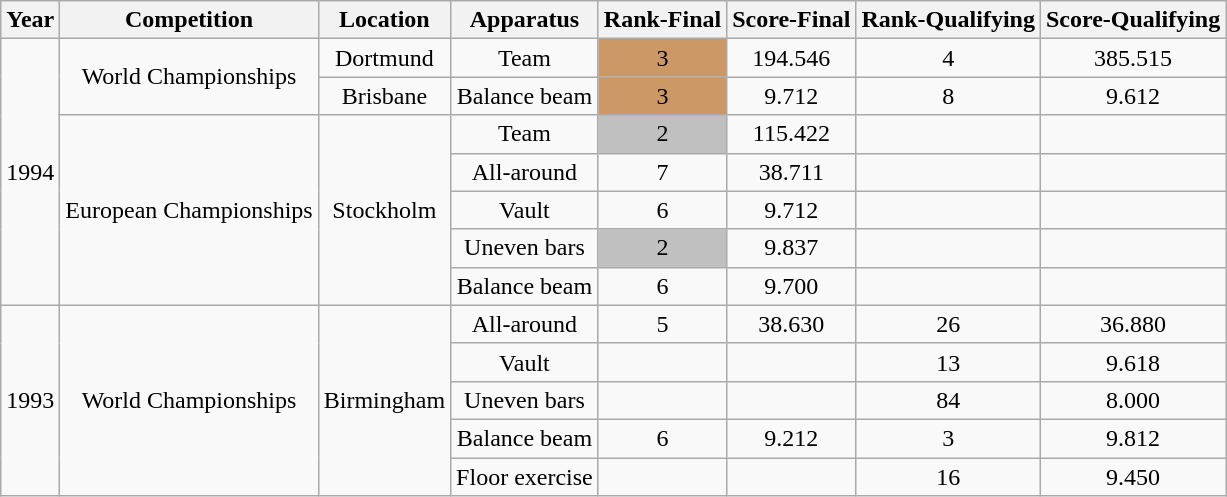<table class="wikitable" style="text-align:center">
<tr>
<th>Year</th>
<th>Competition</th>
<th>Location</th>
<th>Apparatus</th>
<th>Rank-Final</th>
<th>Score-Final</th>
<th>Rank-Qualifying</th>
<th>Score-Qualifying</th>
</tr>
<tr>
<td rowspan=7>1994</td>
<td rowspan=2>World Championships</td>
<td rowspan=1>Dortmund</td>
<td>Team</td>
<td bgcolor=cc9966>3</td>
<td>194.546</td>
<td>4</td>
<td>385.515</td>
</tr>
<tr>
<td rowspan=1>Brisbane</td>
<td>Balance beam</td>
<td bgcolor=cc9966>3</td>
<td>9.712</td>
<td>8</td>
<td>9.612</td>
</tr>
<tr>
<td rowspan=5>European Championships</td>
<td rowspan=5>Stockholm</td>
<td>Team</td>
<td bgcolor=silver>2</td>
<td>115.422</td>
<td></td>
<td></td>
</tr>
<tr>
<td>All-around</td>
<td>7</td>
<td>38.711</td>
<td></td>
<td></td>
</tr>
<tr>
<td>Vault</td>
<td>6</td>
<td>9.712</td>
<td></td>
<td></td>
</tr>
<tr>
<td>Uneven bars</td>
<td bgcolor=silver>2</td>
<td>9.837</td>
<td></td>
<td></td>
</tr>
<tr>
<td>Balance beam</td>
<td>6</td>
<td>9.700</td>
<td></td>
<td></td>
</tr>
<tr>
<td rowspan=5>1993</td>
<td rowspan=5>World Championships</td>
<td rowspan=5>Birmingham</td>
<td>All-around</td>
<td>5</td>
<td>38.630</td>
<td>26</td>
<td>36.880</td>
</tr>
<tr>
<td>Vault</td>
<td></td>
<td></td>
<td>13</td>
<td>9.618</td>
</tr>
<tr>
<td>Uneven bars</td>
<td></td>
<td></td>
<td>84</td>
<td>8.000</td>
</tr>
<tr>
<td>Balance beam</td>
<td>6</td>
<td>9.212</td>
<td>3</td>
<td>9.812</td>
</tr>
<tr>
<td>Floor exercise</td>
<td></td>
<td></td>
<td>16</td>
<td>9.450</td>
</tr>
</table>
